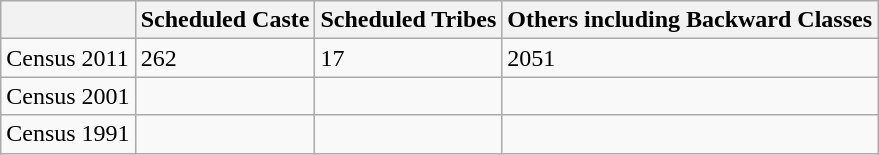<table class="wikitable">
<tr>
<th></th>
<th>Scheduled Caste</th>
<th>Scheduled Tribes</th>
<th>Others including Backward Classes</th>
</tr>
<tr>
<td>Census 2011</td>
<td>262</td>
<td>17</td>
<td>2051</td>
</tr>
<tr>
<td>Census 2001</td>
<td></td>
<td></td>
<td></td>
</tr>
<tr>
<td>Census 1991</td>
<td></td>
<td></td>
<td></td>
</tr>
</table>
